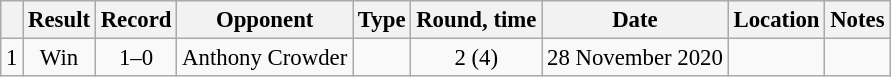<table class="wikitable" style="text-align:center; font-size:95%">
<tr>
<th></th>
<th>Result</th>
<th>Record</th>
<th>Opponent</th>
<th>Type</th>
<th>Round, time</th>
<th>Date</th>
<th>Location</th>
<th>Notes</th>
</tr>
<tr>
<td>1</td>
<td>Win</td>
<td>1–0</td>
<td style="text-align:left;"> Anthony Crowder</td>
<td></td>
<td>2 (4)</td>
<td>28 November 2020</td>
<td style="text-align:left;"> </td>
<td style="text-align:left;"></td>
</tr>
</table>
